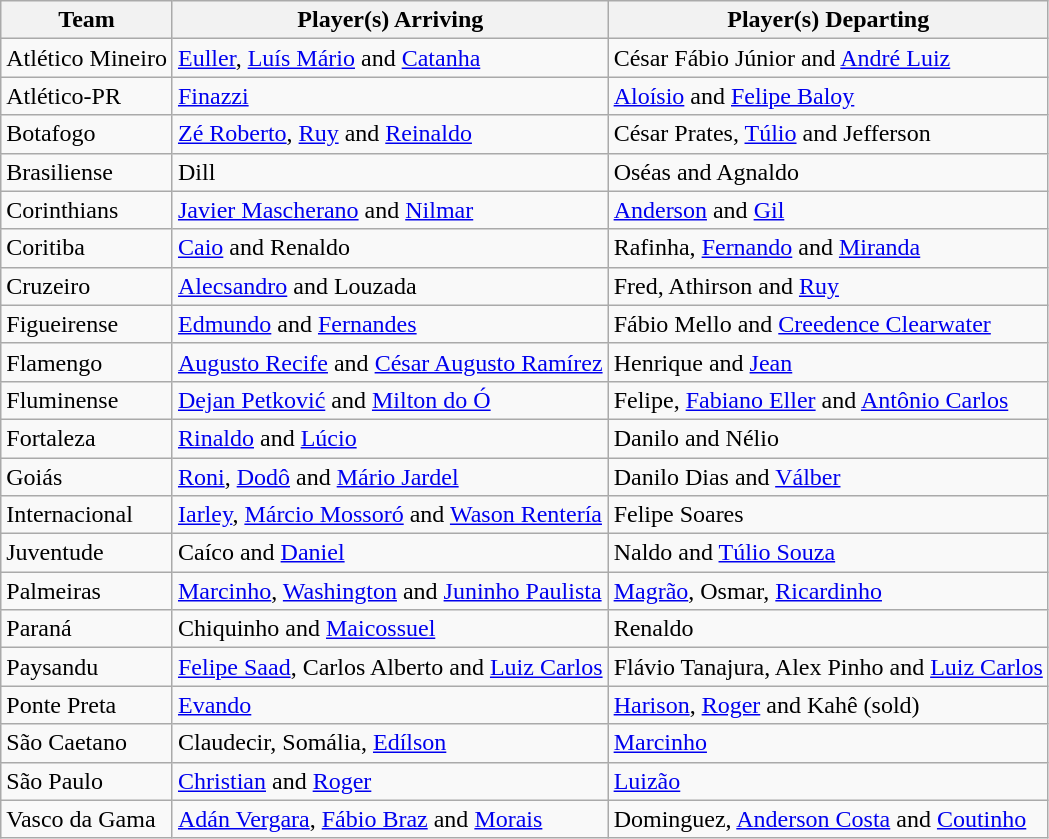<table class="wikitable">
<tr>
<th>Team</th>
<th>Player(s) Arriving</th>
<th>Player(s) Departing</th>
</tr>
<tr>
<td>Atlético Mineiro</td>
<td><a href='#'>Euller</a>, <a href='#'>Luís Mário</a> and <a href='#'>Catanha</a></td>
<td>César Fábio Júnior and <a href='#'>André Luiz</a></td>
</tr>
<tr>
<td>Atlético-PR</td>
<td><a href='#'>Finazzi</a></td>
<td><a href='#'>Aloísio</a> and <a href='#'>Felipe Baloy</a></td>
</tr>
<tr>
<td>Botafogo</td>
<td><a href='#'>Zé Roberto</a>, <a href='#'>Ruy</a> and <a href='#'>Reinaldo</a></td>
<td>César Prates, <a href='#'>Túlio</a> and Jefferson</td>
</tr>
<tr>
<td>Brasiliense</td>
<td>Dill</td>
<td>Oséas and Agnaldo</td>
</tr>
<tr>
<td>Corinthians</td>
<td><a href='#'>Javier Mascherano</a> and <a href='#'>Nilmar</a></td>
<td><a href='#'>Anderson</a> and <a href='#'>Gil</a></td>
</tr>
<tr>
<td>Coritiba</td>
<td><a href='#'>Caio</a> and Renaldo</td>
<td>Rafinha, <a href='#'>Fernando</a> and <a href='#'>Miranda</a></td>
</tr>
<tr>
<td>Cruzeiro</td>
<td><a href='#'>Alecsandro</a> and Louzada</td>
<td>Fred, Athirson and <a href='#'>Ruy</a></td>
</tr>
<tr>
<td>Figueirense</td>
<td><a href='#'>Edmundo</a> and <a href='#'>Fernandes</a></td>
<td>Fábio Mello and <a href='#'>Creedence Clearwater</a></td>
</tr>
<tr>
<td>Flamengo</td>
<td><a href='#'>Augusto Recife</a> and <a href='#'>César Augusto Ramírez</a></td>
<td>Henrique and <a href='#'>Jean</a></td>
</tr>
<tr>
<td>Fluminense</td>
<td><a href='#'>Dejan Petković</a> and <a href='#'>Milton do Ó</a></td>
<td>Felipe, <a href='#'>Fabiano Eller</a> and <a href='#'>Antônio Carlos</a></td>
</tr>
<tr>
<td>Fortaleza</td>
<td><a href='#'>Rinaldo</a> and <a href='#'>Lúcio</a></td>
<td>Danilo and Nélio</td>
</tr>
<tr>
<td>Goiás</td>
<td><a href='#'>Roni</a>, <a href='#'>Dodô</a> and <a href='#'>Mário Jardel</a></td>
<td>Danilo Dias and <a href='#'>Válber</a></td>
</tr>
<tr>
<td>Internacional</td>
<td><a href='#'>Iarley</a>, <a href='#'>Márcio Mossoró</a> and <a href='#'>Wason Rentería</a></td>
<td>Felipe Soares</td>
</tr>
<tr>
<td>Juventude</td>
<td>Caíco and <a href='#'>Daniel</a></td>
<td>Naldo and <a href='#'>Túlio Souza</a></td>
</tr>
<tr>
<td>Palmeiras</td>
<td><a href='#'>Marcinho</a>, <a href='#'>Washington</a> and <a href='#'>Juninho Paulista</a></td>
<td><a href='#'>Magrão</a>, Osmar, <a href='#'>Ricardinho</a></td>
</tr>
<tr>
<td>Paraná</td>
<td>Chiquinho and <a href='#'>Maicossuel</a></td>
<td>Renaldo</td>
</tr>
<tr>
<td>Paysandu</td>
<td><a href='#'>Felipe Saad</a>, Carlos Alberto and <a href='#'>Luiz Carlos</a></td>
<td>Flávio Tanajura, Alex Pinho and <a href='#'>Luiz Carlos</a></td>
</tr>
<tr>
<td>Ponte Preta</td>
<td><a href='#'>Evando</a></td>
<td><a href='#'>Harison</a>, <a href='#'>Roger</a> and Kahê (sold)</td>
</tr>
<tr>
<td>São Caetano</td>
<td>Claudecir, Somália, <a href='#'>Edílson</a></td>
<td><a href='#'>Marcinho</a></td>
</tr>
<tr>
<td>São Paulo</td>
<td><a href='#'>Christian</a> and <a href='#'>Roger</a></td>
<td><a href='#'>Luizão</a></td>
</tr>
<tr>
<td>Vasco da Gama</td>
<td><a href='#'>Adán Vergara</a>, <a href='#'>Fábio Braz</a> and <a href='#'>Morais</a></td>
<td>Dominguez, <a href='#'>Anderson Costa</a> and <a href='#'>Coutinho</a></td>
</tr>
</table>
